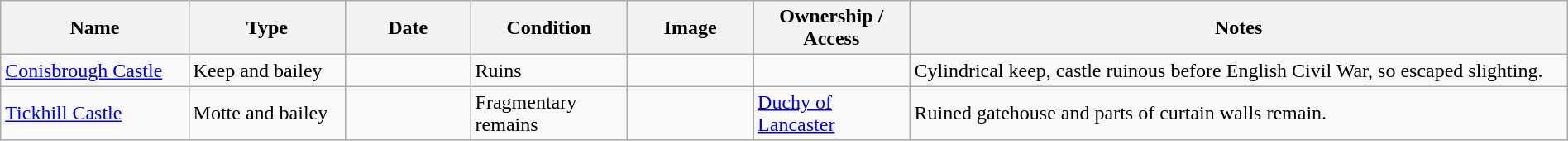<table class="wikitable sortable sticky-header" width="100%">
<tr>
<th width="12%">Name</th>
<th width="10%">Type</th>
<th width="8%">Date</th>
<th width="10%">Condition</th>
<th class="unsortable" width="94">Image</th>
<th width="10%">Ownership / Access</th>
<th class="unsortable">Notes</th>
</tr>
<tr>
<td><a href='#'>Conisbrough Castle</a></td>
<td>Keep and bailey</td>
<td></td>
<td>Ruins</td>
<td></td>
<td></td>
<td>Cylindrical keep, castle ruinous before English Civil War, so escaped slighting.</td>
</tr>
<tr>
<td><a href='#'>Tickhill Castle</a></td>
<td>Motte and bailey</td>
<td></td>
<td>Fragmentary remains</td>
<td></td>
<td><a href='#'>Duchy of Lancaster</a></td>
<td>Ruined gatehouse and parts of curtain walls remain.</td>
</tr>
</table>
